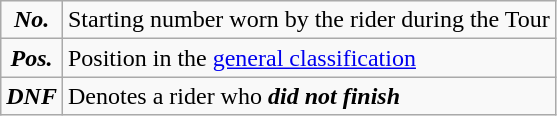<table class="wikitable">
<tr>
<td align=center><strong><em>No.</em></strong></td>
<td>Starting number worn by the rider during the Tour</td>
</tr>
<tr>
<td align=center><strong><em>Pos.</em></strong></td>
<td>Position in the <a href='#'>general classification</a></td>
</tr>
<tr>
<td align=center><strong><em>DNF</em></strong></td>
<td>Denotes a rider who <strong><em>did not finish</em></strong></td>
</tr>
</table>
